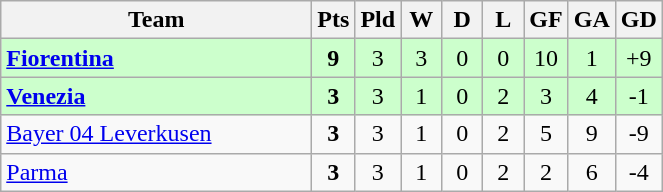<table class="wikitable" style="text-align:center;">
<tr>
<th width=200>Team</th>
<th width=20>Pts</th>
<th width=20>Pld</th>
<th width=20>W</th>
<th width=20>D</th>
<th width=20>L</th>
<th width=20>GF</th>
<th width=20>GA</th>
<th width=20>GD</th>
</tr>
<tr style="background:#ccffcc">
<td style="text-align:left"><strong> <a href='#'>Fiorentina</a></strong></td>
<td><strong>9</strong></td>
<td>3</td>
<td>3</td>
<td>0</td>
<td>0</td>
<td>10</td>
<td>1</td>
<td>+9</td>
</tr>
<tr style="background:#ccffcc">
<td style="text-align:left"><strong> <a href='#'>Venezia</a></strong></td>
<td><strong>3</strong></td>
<td>3</td>
<td>1</td>
<td>0</td>
<td>2</td>
<td>3</td>
<td>4</td>
<td>-1</td>
</tr>
<tr>
<td style="text-align:left"> <a href='#'>Bayer 04 Leverkusen</a></td>
<td><strong>3</strong></td>
<td>3</td>
<td>1</td>
<td>0</td>
<td>2</td>
<td>5</td>
<td>9</td>
<td>-9</td>
</tr>
<tr>
<td style="text-align:left"> <a href='#'>Parma</a></td>
<td><strong>3</strong></td>
<td>3</td>
<td>1</td>
<td>0</td>
<td>2</td>
<td>2</td>
<td>6</td>
<td>-4</td>
</tr>
</table>
